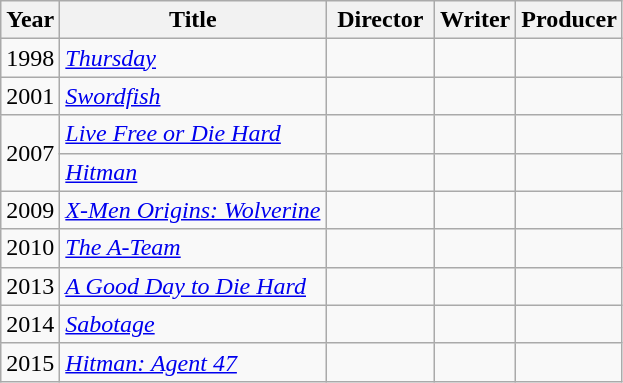<table class="wikitable">
<tr>
<th>Year</th>
<th>Title</th>
<th width=65>Director</th>
<th>Writer</th>
<th>Producer</th>
</tr>
<tr>
<td>1998</td>
<td><em><a href='#'>Thursday</a></em></td>
<td></td>
<td></td>
<td></td>
</tr>
<tr>
<td>2001</td>
<td><em><a href='#'>Swordfish</a></em></td>
<td></td>
<td></td>
<td></td>
</tr>
<tr>
<td rowspan=2>2007</td>
<td><em><a href='#'>Live Free or Die Hard</a></em></td>
<td></td>
<td></td>
<td></td>
</tr>
<tr>
<td><em><a href='#'>Hitman</a></em></td>
<td></td>
<td></td>
<td></td>
</tr>
<tr>
<td>2009</td>
<td><em><a href='#'>X-Men Origins: Wolverine</a></em></td>
<td></td>
<td></td>
<td></td>
</tr>
<tr>
<td>2010</td>
<td><em><a href='#'>The A-Team</a></em></td>
<td></td>
<td></td>
<td></td>
</tr>
<tr>
<td>2013</td>
<td><em><a href='#'>A Good Day to Die Hard</a></em></td>
<td></td>
<td></td>
<td></td>
</tr>
<tr>
<td>2014</td>
<td><em><a href='#'>Sabotage</a></em></td>
<td></td>
<td></td>
<td></td>
</tr>
<tr>
<td>2015</td>
<td><em><a href='#'>Hitman: Agent 47</a></em></td>
<td></td>
<td></td>
<td></td>
</tr>
</table>
